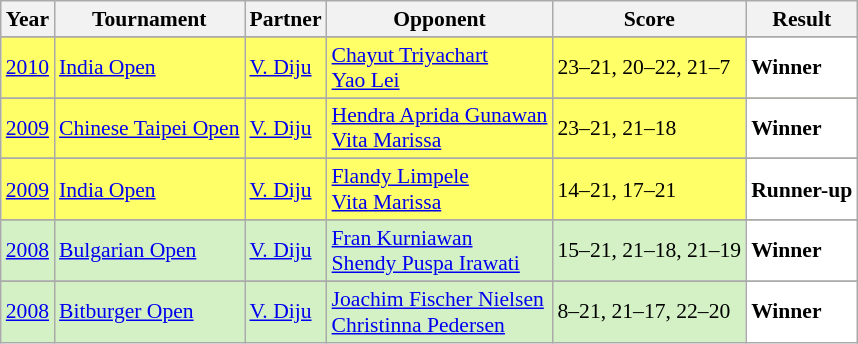<table class="sortable wikitable" style="font-size: 90%;">
<tr>
<th>Year</th>
<th>Tournament</th>
<th>Partner</th>
<th>Opponent</th>
<th>Score</th>
<th>Result</th>
</tr>
<tr>
</tr>
<tr style="background:#FFFF67">
<td align="center"><a href='#'>2010</a></td>
<td align="left"><a href='#'>India Open</a></td>
<td align="left"> <a href='#'>V. Diju</a></td>
<td align="left"> <a href='#'>Chayut Triyachart</a> <br>  <a href='#'>Yao Lei</a></td>
<td align="left">23–21, 20–22, 21–7</td>
<td style="text-align:left; background:white"> <strong>Winner</strong></td>
</tr>
<tr>
</tr>
<tr style="background:#FFFF67">
<td align="center"><a href='#'>2009</a></td>
<td align="left"><a href='#'>Chinese Taipei Open</a></td>
<td align="left"> <a href='#'>V. Diju</a></td>
<td align="left"> <a href='#'>Hendra Aprida Gunawan</a> <br>  <a href='#'>Vita Marissa</a></td>
<td align="left">23–21, 21–18</td>
<td style="text-align:left; background:white"> <strong>Winner</strong></td>
</tr>
<tr>
</tr>
<tr style="background:#FFFF67">
<td align="center"><a href='#'>2009</a></td>
<td align="left"><a href='#'>India Open</a></td>
<td align="left"> <a href='#'>V. Diju</a></td>
<td align="left"> <a href='#'>Flandy Limpele</a> <br>  <a href='#'>Vita Marissa</a></td>
<td align="left">14–21, 17–21</td>
<td style="text-align:left; background:white"> <strong>Runner-up</strong></td>
</tr>
<tr>
</tr>
<tr style="background:#D4F1C5">
<td align="center"><a href='#'>2008</a></td>
<td align="left"><a href='#'>Bulgarian Open</a></td>
<td align="left"> <a href='#'>V. Diju</a></td>
<td align="left"> <a href='#'>Fran Kurniawan</a> <br>  <a href='#'>Shendy Puspa Irawati</a></td>
<td align="left">15–21, 21–18, 21–19</td>
<td style="text-align:left; background:white"> <strong>Winner</strong></td>
</tr>
<tr>
</tr>
<tr style="background:#D4F1C5">
<td align="center"><a href='#'>2008</a></td>
<td align="left"><a href='#'>Bitburger Open</a></td>
<td align="left"> <a href='#'>V. Diju</a></td>
<td align="left"> <a href='#'>Joachim Fischer Nielsen</a> <br>  <a href='#'>Christinna Pedersen</a></td>
<td align="left">8–21, 21–17, 22–20</td>
<td style="text-align:left; background:white"> <strong>Winner</strong></td>
</tr>
</table>
